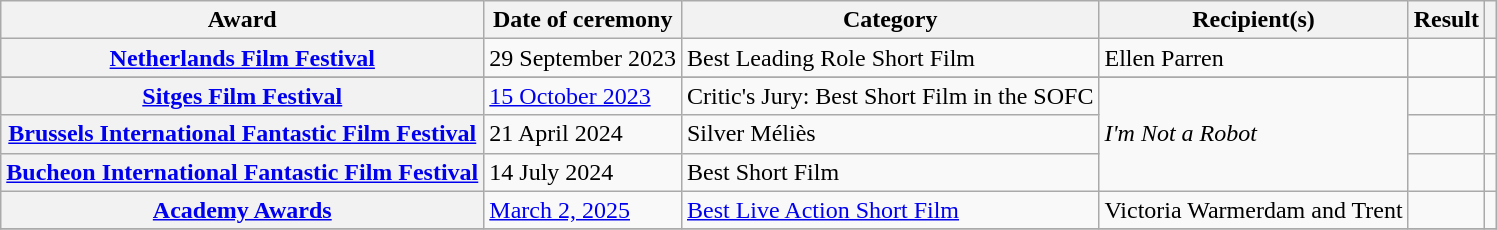<table class="wikitable sortable plainrowheaders">
<tr>
<th scope="col">Award</th>
<th scope="col">Date of ceremony</th>
<th scope="col">Category</th>
<th scope="col">Recipient(s)</th>
<th scope="col">Result</th>
<th scope="col" class="unsortable"></th>
</tr>
<tr>
<th scope="row"><a href='#'>Netherlands Film Festival</a></th>
<td>29 September 2023</td>
<td>Best Leading Role Short Film</td>
<td>Ellen Parren</td>
<td></td>
<td align="center"></td>
</tr>
<tr>
</tr>
<tr>
<th scope="row"><a href='#'>Sitges Film Festival</a></th>
<td><a href='#'>15 October 2023</a></td>
<td>Critic's Jury: Best Short Film in the SOFC</td>
<td rowspan=3><em>I'm Not a Robot</em></td>
<td></td>
<td align="center"></td>
</tr>
<tr>
<th scope="row"><a href='#'>Brussels International Fantastic Film Festival</a></th>
<td>21 April 2024</td>
<td>Silver Méliès</td>
<td></td>
<td align="center"></td>
</tr>
<tr>
<th scope="row"><a href='#'>Bucheon International Fantastic Film Festival</a></th>
<td>14 July 2024</td>
<td>Best Short Film</td>
<td></td>
<td align="center"></td>
</tr>
<tr>
<th scope="row"><a href='#'>Academy Awards</a></th>
<td><a href='#'>March 2, 2025</a></td>
<td><a href='#'>Best Live Action Short Film</a></td>
<td>Victoria Warmerdam and Trent</td>
<td></td>
<td align="center"></td>
</tr>
<tr>
</tr>
</table>
